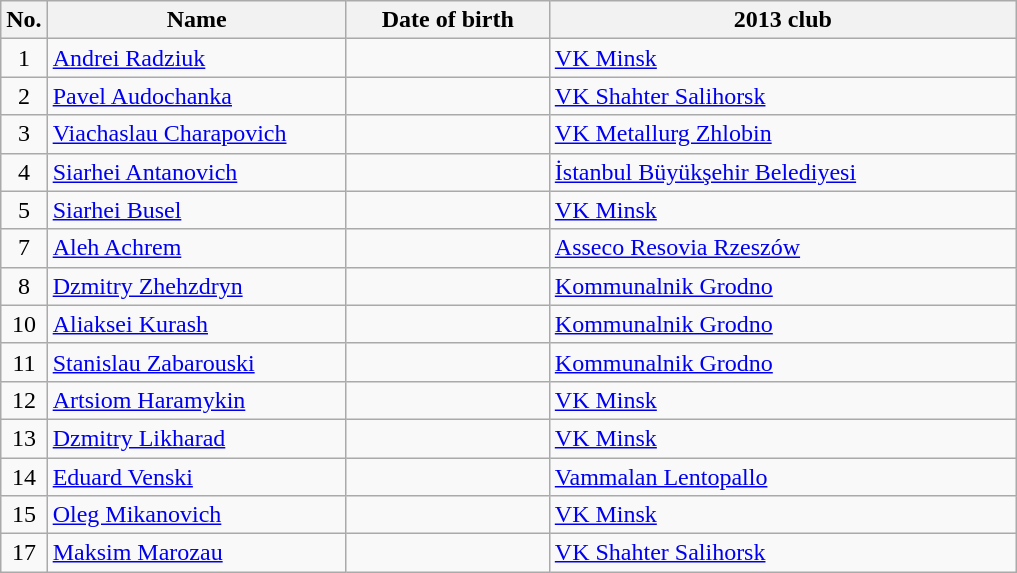<table class="wikitable sortable" style="font-size:100%; text-align:center;">
<tr>
<th>No.</th>
<th style="width:12em">Name</th>
<th style="width:8em">Date of birth</th>
<th style="width:19em">2013 club</th>
</tr>
<tr>
<td>1</td>
<td align=left><a href='#'>Andrei Radziuk</a></td>
<td align=right></td>
<td align=left> <a href='#'>VK Minsk</a></td>
</tr>
<tr>
<td>2</td>
<td align=left><a href='#'>Pavel Audochanka</a></td>
<td align=right></td>
<td align=left> <a href='#'>VK Shahter Salihorsk</a></td>
</tr>
<tr>
<td>3</td>
<td align=left><a href='#'>Viachaslau Charapovich</a></td>
<td align=right></td>
<td align=left> <a href='#'>VK Metallurg Zhlobin</a></td>
</tr>
<tr>
<td>4</td>
<td align=left><a href='#'>Siarhei Antanovich</a></td>
<td align=right></td>
<td align=left> <a href='#'>İstanbul Büyükşehir Belediyesi</a></td>
</tr>
<tr>
<td>5</td>
<td align=left><a href='#'>Siarhei Busel</a></td>
<td align=right></td>
<td align=left> <a href='#'>VK Minsk</a></td>
</tr>
<tr>
<td>7</td>
<td align=left><a href='#'>Aleh Achrem </a></td>
<td align=right></td>
<td align=left> <a href='#'>Asseco Resovia Rzeszów</a></td>
</tr>
<tr>
<td>8</td>
<td align=left><a href='#'>Dzmitry Zhehzdryn</a></td>
<td align=right></td>
<td align=left> <a href='#'>Kommunalnik Grodno</a></td>
</tr>
<tr>
<td>10</td>
<td align=left><a href='#'>Aliaksei Kurash</a></td>
<td align=right></td>
<td align=left> <a href='#'>Kommunalnik Grodno</a></td>
</tr>
<tr>
<td>11</td>
<td align=left><a href='#'>Stanislau Zabarouski</a></td>
<td align=right></td>
<td align=left> <a href='#'>Kommunalnik Grodno</a></td>
</tr>
<tr>
<td>12</td>
<td align=left><a href='#'>Artsiom Haramykin</a></td>
<td align=right></td>
<td align=left> <a href='#'>VK Minsk</a></td>
</tr>
<tr>
<td>13</td>
<td align=left><a href='#'>Dzmitry Likharad</a></td>
<td align=right></td>
<td align=left> <a href='#'>VK Minsk</a></td>
</tr>
<tr>
<td>14</td>
<td align=left><a href='#'>Eduard Venski</a></td>
<td align=right></td>
<td align=left> <a href='#'>Vammalan Lentopallo</a></td>
</tr>
<tr>
<td>15</td>
<td align=left><a href='#'>Oleg Mikanovich</a></td>
<td align=right></td>
<td align=left> <a href='#'>VK Minsk</a></td>
</tr>
<tr>
<td>17</td>
<td align=left><a href='#'>Maksim Marozau</a></td>
<td align=right></td>
<td align=left> <a href='#'>VK Shahter Salihorsk</a></td>
</tr>
</table>
